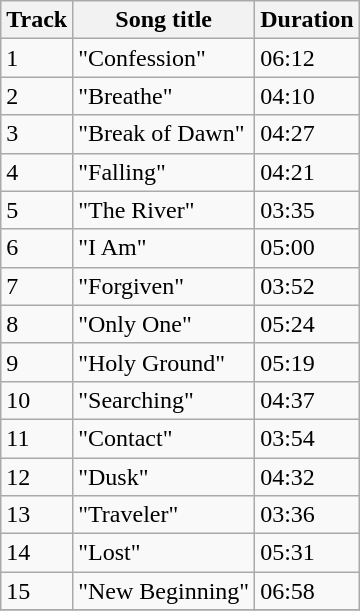<table class="wikitable">
<tr>
<th>Track</th>
<th>Song title</th>
<th>Duration</th>
</tr>
<tr>
<td>1</td>
<td>"Confession"</td>
<td>06:12</td>
</tr>
<tr>
<td>2</td>
<td>"Breathe"</td>
<td>04:10</td>
</tr>
<tr>
<td>3</td>
<td>"Break of Dawn"</td>
<td>04:27</td>
</tr>
<tr>
<td>4</td>
<td>"Falling"</td>
<td>04:21</td>
</tr>
<tr>
<td>5</td>
<td>"The River"</td>
<td>03:35</td>
</tr>
<tr>
<td>6</td>
<td>"I Am"</td>
<td>05:00</td>
</tr>
<tr>
<td>7</td>
<td>"Forgiven"</td>
<td>03:52</td>
</tr>
<tr>
<td>8</td>
<td>"Only One"</td>
<td>05:24</td>
</tr>
<tr>
<td>9</td>
<td>"Holy Ground"</td>
<td>05:19</td>
</tr>
<tr>
<td>10</td>
<td>"Searching"</td>
<td>04:37</td>
</tr>
<tr>
<td>11</td>
<td>"Contact"</td>
<td>03:54</td>
</tr>
<tr>
<td>12</td>
<td>"Dusk"</td>
<td>04:32</td>
</tr>
<tr>
<td>13</td>
<td>"Traveler"</td>
<td>03:36</td>
</tr>
<tr>
<td>14</td>
<td>"Lost"</td>
<td>05:31</td>
</tr>
<tr>
<td>15</td>
<td>"New Beginning"</td>
<td>06:58</td>
</tr>
<tr>
</tr>
</table>
